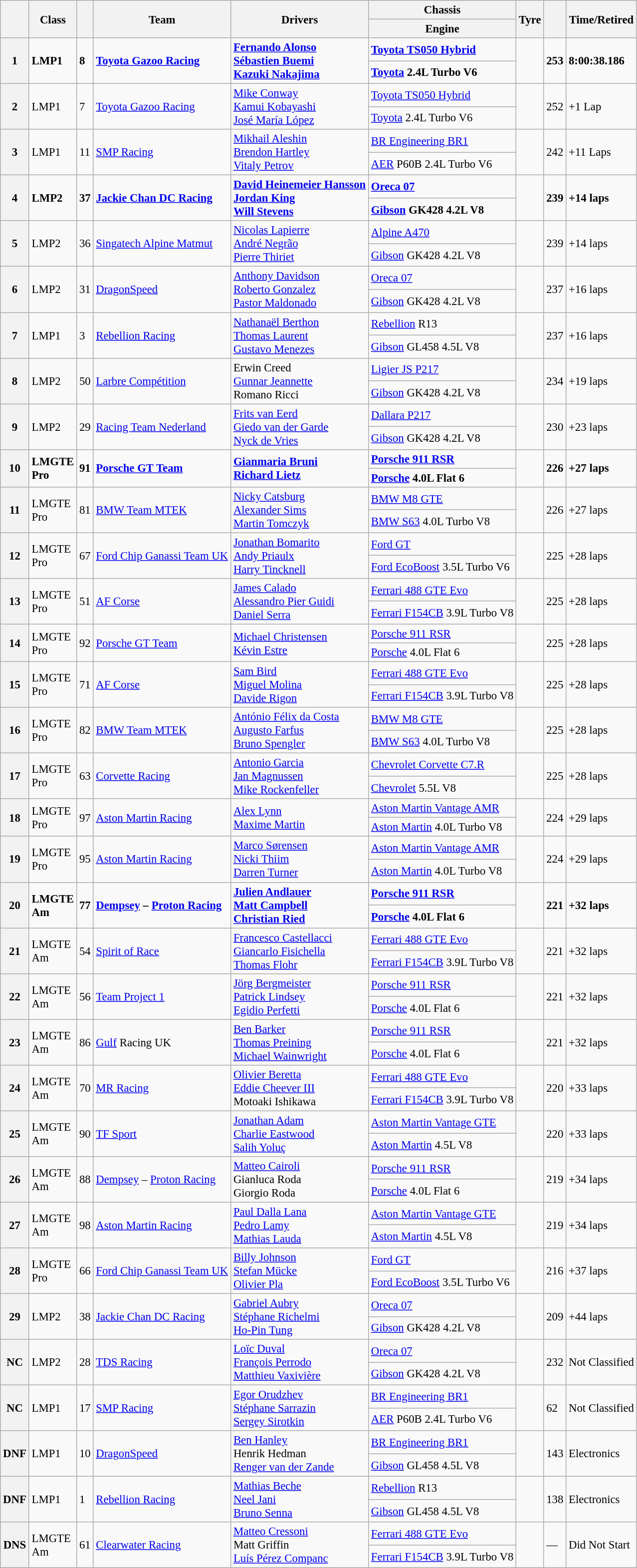<table class="wikitable" style="font-size:95%;">
<tr>
<th rowspan=2></th>
<th rowspan=2>Class</th>
<th rowspan=2></th>
<th rowspan=2>Team</th>
<th rowspan=2>Drivers</th>
<th>Chassis</th>
<th rowspan=2>Tyre</th>
<th rowspan=2></th>
<th rowspan=2>Time/Retired</th>
</tr>
<tr>
<th>Engine</th>
</tr>
<tr style="font-weight:bold;">
<th rowspan=2>1</th>
<td rowspan=2>LMP1</td>
<td rowspan=2>8</td>
<td rowspan=2> <a href='#'>Toyota Gazoo Racing</a></td>
<td rowspan=2> <a href='#'>Fernando Alonso</a><br> <a href='#'>Sébastien Buemi</a><br> <a href='#'>Kazuki Nakajima</a></td>
<td><a href='#'>Toyota TS050 Hybrid</a></td>
<td rowspan=2></td>
<td rowspan=2>253</td>
<td rowspan=2>8:00:38.186</td>
</tr>
<tr style="font-weight:bold;">
<td><a href='#'>Toyota</a> 2.4L Turbo V6</td>
</tr>
<tr>
<th rowspan=2>2</th>
<td rowspan=2>LMP1</td>
<td rowspan=2>7</td>
<td rowspan=2> <a href='#'>Toyota Gazoo Racing</a></td>
<td rowspan=2> <a href='#'>Mike Conway</a><br> <a href='#'>Kamui Kobayashi</a><br> <a href='#'>José María López</a></td>
<td><a href='#'>Toyota TS050 Hybrid</a></td>
<td rowspan=2></td>
<td rowspan=2>252</td>
<td rowspan=2>+1 Lap</td>
</tr>
<tr>
<td><a href='#'>Toyota</a> 2.4L Turbo V6</td>
</tr>
<tr>
<th rowspan=2>3</th>
<td rowspan=2>LMP1</td>
<td rowspan=2>11</td>
<td rowspan=2> <a href='#'>SMP Racing</a></td>
<td rowspan=2> <a href='#'>Mikhail Aleshin</a><br> <a href='#'>Brendon Hartley</a><br> <a href='#'>Vitaly Petrov</a></td>
<td><a href='#'>BR Engineering BR1</a></td>
<td rowspan=2></td>
<td rowspan=2>242</td>
<td rowspan=2>+11 Laps</td>
</tr>
<tr>
<td><a href='#'>AER</a> P60B 2.4L Turbo V6</td>
</tr>
<tr style="font-weight:bold;">
<th rowspan=2>4</th>
<td rowspan=2>LMP2</td>
<td rowspan=2>37</td>
<td rowspan=2> <a href='#'>Jackie Chan DC Racing</a></td>
<td rowspan=2> <a href='#'>David Heinemeier Hansson</a><br> <a href='#'>Jordan King</a><br> <a href='#'>Will Stevens</a></td>
<td><a href='#'>Oreca 07</a></td>
<td rowspan=2></td>
<td rowspan=2>239</td>
<td rowspan=2>+14 laps</td>
</tr>
<tr style="font-weight:bold;">
<td><a href='#'>Gibson</a> GK428 4.2L V8</td>
</tr>
<tr>
<th rowspan=2>5</th>
<td rowspan=2>LMP2</td>
<td rowspan=2>36</td>
<td rowspan=2> <a href='#'>Singatech Alpine Matmut</a></td>
<td rowspan=2> <a href='#'>Nicolas Lapierre</a><br> <a href='#'>André Negrão</a><br> <a href='#'>Pierre Thiriet</a></td>
<td><a href='#'>Alpine A470</a></td>
<td rowspan=2></td>
<td rowspan=2>239</td>
<td rowspan=2>+14 laps</td>
</tr>
<tr>
<td><a href='#'>Gibson</a> GK428 4.2L V8</td>
</tr>
<tr>
<th rowspan=2>6</th>
<td rowspan=2>LMP2</td>
<td rowspan=2>31</td>
<td rowspan=2> <a href='#'>DragonSpeed</a></td>
<td rowspan=2> <a href='#'>Anthony Davidson</a><br> <a href='#'>Roberto Gonzalez</a><br> <a href='#'>Pastor Maldonado</a></td>
<td><a href='#'>Oreca 07</a></td>
<td rowspan=2></td>
<td rowspan=2>237</td>
<td rowspan=2>+16 laps</td>
</tr>
<tr>
<td><a href='#'>Gibson</a> GK428 4.2L V8</td>
</tr>
<tr>
<th rowspan=2>7</th>
<td rowspan=2>LMP1</td>
<td rowspan=2>3</td>
<td rowspan=2> <a href='#'>Rebellion Racing</a></td>
<td rowspan=2> <a href='#'>Nathanaël Berthon</a><br> <a href='#'>Thomas Laurent</a><br> <a href='#'>Gustavo Menezes</a></td>
<td><a href='#'>Rebellion</a> R13</td>
<td rowspan=2></td>
<td rowspan=2>237</td>
<td rowspan=2>+16 laps</td>
</tr>
<tr>
<td><a href='#'>Gibson</a> GL458 4.5L V8</td>
</tr>
<tr>
<th rowspan=2>8</th>
<td rowspan=2>LMP2</td>
<td rowspan=2>50</td>
<td rowspan=2> <a href='#'>Larbre Compétition</a></td>
<td rowspan=2> Erwin Creed<br> <a href='#'>Gunnar Jeannette</a><br> Romano Ricci</td>
<td><a href='#'>Ligier JS P217</a></td>
<td rowspan=2></td>
<td rowspan=2>234</td>
<td rowspan=2>+19 laps</td>
</tr>
<tr>
<td><a href='#'>Gibson</a> GK428 4.2L V8</td>
</tr>
<tr>
<th rowspan=2>9</th>
<td rowspan=2>LMP2</td>
<td rowspan=2>29</td>
<td rowspan=2> <a href='#'>Racing Team Nederland</a></td>
<td rowspan=2> <a href='#'>Frits van Eerd</a><br> <a href='#'>Giedo van der Garde</a><br> <a href='#'>Nyck de Vries</a></td>
<td><a href='#'>Dallara P217</a></td>
<td rowspan=2></td>
<td rowspan=2>230</td>
<td rowspan=2>+23 laps</td>
</tr>
<tr>
<td><a href='#'>Gibson</a> GK428 4.2L V8</td>
</tr>
<tr style="font-weight:bold;">
<th rowspan=2>10</th>
<td rowspan=2>LMGTE<br>Pro</td>
<td rowspan=2>91</td>
<td rowspan=2> <a href='#'>Porsche GT Team</a></td>
<td rowspan=2> <a href='#'>Gianmaria Bruni</a><br> <a href='#'>Richard Lietz</a></td>
<td><a href='#'>Porsche 911 RSR</a></td>
<td rowspan=2></td>
<td rowspan=2>226</td>
<td rowspan=2>+27 laps</td>
</tr>
<tr style="font-weight:bold;">
<td><a href='#'>Porsche</a> 4.0L Flat 6</td>
</tr>
<tr>
<th rowspan=2>11</th>
<td rowspan=2>LMGTE<br>Pro</td>
<td rowspan=2>81</td>
<td rowspan=2> <a href='#'>BMW Team MTEK</a></td>
<td rowspan=2> <a href='#'>Nicky Catsburg</a><br> <a href='#'>Alexander Sims</a><br> <a href='#'>Martin Tomczyk</a></td>
<td><a href='#'>BMW M8 GTE</a></td>
<td rowspan=2></td>
<td rowspan=2>226</td>
<td rowspan=2>+27 laps</td>
</tr>
<tr>
<td><a href='#'>BMW S63</a> 4.0L Turbo V8</td>
</tr>
<tr>
<th rowspan=2>12</th>
<td rowspan=2>LMGTE<br>Pro</td>
<td rowspan=2>67</td>
<td rowspan=2> <a href='#'>Ford Chip Ganassi Team UK</a></td>
<td rowspan=2> <a href='#'>Jonathan Bomarito</a><br> <a href='#'>Andy Priaulx</a><br> <a href='#'>Harry Tincknell</a></td>
<td><a href='#'>Ford GT</a></td>
<td rowspan=2></td>
<td rowspan=2>225</td>
<td rowspan=2>+28 laps</td>
</tr>
<tr>
<td><a href='#'>Ford EcoBoost</a> 3.5L Turbo V6</td>
</tr>
<tr>
<th rowspan=2>13</th>
<td rowspan=2>LMGTE<br>Pro</td>
<td rowspan=2>51</td>
<td rowspan=2> <a href='#'>AF Corse</a></td>
<td rowspan=2> <a href='#'>James Calado</a><br> <a href='#'>Alessandro Pier Guidi</a><br> <a href='#'>Daniel Serra</a></td>
<td><a href='#'>Ferrari 488 GTE Evo</a></td>
<td rowspan=2></td>
<td rowspan=2>225</td>
<td rowspan=2>+28 laps</td>
</tr>
<tr>
<td><a href='#'>Ferrari F154CB</a> 3.9L Turbo V8</td>
</tr>
<tr>
<th rowspan=2>14</th>
<td rowspan=2>LMGTE<br>Pro</td>
<td rowspan=2>92</td>
<td rowspan=2> <a href='#'>Porsche GT Team</a></td>
<td rowspan=2> <a href='#'>Michael Christensen</a><br> <a href='#'>Kévin Estre</a></td>
<td><a href='#'>Porsche 911 RSR</a></td>
<td rowspan=2></td>
<td rowspan=2>225</td>
<td rowspan=2>+28 laps</td>
</tr>
<tr>
<td><a href='#'>Porsche</a> 4.0L Flat 6</td>
</tr>
<tr>
<th rowspan=2>15</th>
<td rowspan=2>LMGTE<br>Pro</td>
<td rowspan=2>71</td>
<td rowspan=2> <a href='#'>AF Corse</a></td>
<td rowspan=2> <a href='#'>Sam Bird</a><br> <a href='#'>Miguel Molina</a><br> <a href='#'>Davide Rigon</a></td>
<td><a href='#'>Ferrari 488 GTE Evo</a></td>
<td rowspan=2></td>
<td rowspan=2>225</td>
<td rowspan=2>+28 laps</td>
</tr>
<tr>
<td><a href='#'>Ferrari F154CB</a> 3.9L Turbo V8</td>
</tr>
<tr>
<th rowspan=2>16</th>
<td rowspan=2>LMGTE<br>Pro</td>
<td rowspan=2>82</td>
<td rowspan=2> <a href='#'>BMW Team MTEK</a></td>
<td rowspan=2> <a href='#'>António Félix da Costa</a><br> <a href='#'>Augusto Farfus</a><br> <a href='#'>Bruno Spengler</a></td>
<td><a href='#'>BMW M8 GTE</a></td>
<td rowspan=2></td>
<td rowspan=2>225</td>
<td rowspan=2>+28 laps</td>
</tr>
<tr>
<td><a href='#'>BMW S63</a> 4.0L Turbo V8</td>
</tr>
<tr>
<th rowspan=2>17</th>
<td rowspan=2>LMGTE<br>Pro</td>
<td rowspan=2>63</td>
<td rowspan=2> <a href='#'>Corvette Racing</a></td>
<td rowspan=2> <a href='#'>Antonio Garcia</a><br> <a href='#'>Jan Magnussen</a><br> <a href='#'>Mike Rockenfeller</a></td>
<td><a href='#'>Chevrolet Corvette C7.R</a></td>
<td rowspan=2></td>
<td rowspan=2>225</td>
<td rowspan=2>+28 laps</td>
</tr>
<tr>
<td><a href='#'>Chevrolet</a> 5.5L V8</td>
</tr>
<tr>
<th rowspan=2>18</th>
<td rowspan=2>LMGTE<br>Pro</td>
<td rowspan=2>97</td>
<td rowspan=2> <a href='#'>Aston Martin Racing</a></td>
<td rowspan=2> <a href='#'>Alex Lynn</a><br> <a href='#'>Maxime Martin</a></td>
<td><a href='#'>Aston Martin Vantage AMR</a></td>
<td rowspan=2></td>
<td rowspan=2>224</td>
<td rowspan=2>+29 laps</td>
</tr>
<tr>
<td><a href='#'>Aston Martin</a> 4.0L Turbo V8</td>
</tr>
<tr>
<th rowspan=2>19</th>
<td rowspan=2>LMGTE<br>Pro</td>
<td rowspan=2>95</td>
<td rowspan=2> <a href='#'>Aston Martin Racing</a></td>
<td rowspan=2> <a href='#'>Marco Sørensen</a><br> <a href='#'>Nicki Thiim</a><br> <a href='#'>Darren Turner</a></td>
<td><a href='#'>Aston Martin Vantage AMR</a></td>
<td rowspan=2></td>
<td rowspan=2>224</td>
<td rowspan=2>+29 laps</td>
</tr>
<tr>
<td><a href='#'>Aston Martin</a> 4.0L Turbo V8</td>
</tr>
<tr style="font-weight:bold;">
<th rowspan=2>20</th>
<td rowspan=2>LMGTE<br>Am</td>
<td rowspan=2>77</td>
<td rowspan=2> <a href='#'>Dempsey</a> – <a href='#'>Proton Racing</a></td>
<td rowspan=2> <a href='#'>Julien Andlauer</a><br> <a href='#'>Matt Campbell</a><br> <a href='#'>Christian Ried</a></td>
<td><a href='#'>Porsche 911 RSR</a></td>
<td rowspan=2></td>
<td rowspan=2>221</td>
<td rowspan=2>+32 laps</td>
</tr>
<tr style="font-weight:bold;">
<td><a href='#'>Porsche</a> 4.0L Flat 6</td>
</tr>
<tr>
<th rowspan=2>21</th>
<td rowspan=2>LMGTE<br>Am</td>
<td rowspan=2>54</td>
<td rowspan=2> <a href='#'>Spirit of Race</a></td>
<td rowspan=2> <a href='#'>Francesco Castellacci</a><br> <a href='#'>Giancarlo Fisichella</a><br> <a href='#'>Thomas Flohr</a></td>
<td><a href='#'>Ferrari 488 GTE Evo</a></td>
<td rowspan=2></td>
<td rowspan=2>221</td>
<td rowspan=2>+32 laps</td>
</tr>
<tr>
<td><a href='#'>Ferrari F154CB</a> 3.9L Turbo V8</td>
</tr>
<tr>
<th rowspan=2>22</th>
<td rowspan=2>LMGTE<br>Am</td>
<td rowspan=2>56</td>
<td rowspan=2> <a href='#'>Team Project 1</a></td>
<td rowspan=2> <a href='#'>Jörg Bergmeister</a><br> <a href='#'>Patrick Lindsey</a><br> <a href='#'>Egidio Perfetti</a></td>
<td><a href='#'>Porsche 911 RSR</a></td>
<td rowspan=2></td>
<td rowspan=2>221</td>
<td rowspan=2>+32 laps</td>
</tr>
<tr>
<td><a href='#'>Porsche</a> 4.0L Flat 6</td>
</tr>
<tr>
<th rowspan=2>23</th>
<td rowspan=2>LMGTE<br>Am</td>
<td rowspan=2>86</td>
<td rowspan=2> <a href='#'>Gulf</a> Racing UK</td>
<td rowspan=2> <a href='#'>Ben Barker</a><br> <a href='#'>Thomas Preining</a><br> <a href='#'>Michael Wainwright</a></td>
<td><a href='#'>Porsche 911 RSR</a></td>
<td rowspan=2></td>
<td rowspan=2>221</td>
<td rowspan=2>+32 laps</td>
</tr>
<tr>
<td><a href='#'>Porsche</a> 4.0L Flat 6</td>
</tr>
<tr>
<th rowspan=2>24</th>
<td rowspan=2>LMGTE<br>Am</td>
<td rowspan=2>70</td>
<td rowspan=2> <a href='#'>MR Racing</a></td>
<td rowspan=2> <a href='#'>Olivier Beretta</a><br> <a href='#'>Eddie Cheever III</a><br> Motoaki Ishikawa</td>
<td><a href='#'>Ferrari 488 GTE Evo</a></td>
<td rowspan=2></td>
<td rowspan=2>220</td>
<td rowspan=2>+33 laps</td>
</tr>
<tr>
<td><a href='#'>Ferrari F154CB</a> 3.9L Turbo V8</td>
</tr>
<tr>
<th rowspan=2>25</th>
<td rowspan=2>LMGTE<br>Am</td>
<td rowspan=2>90</td>
<td rowspan=2> <a href='#'>TF Sport</a></td>
<td rowspan=2> <a href='#'>Jonathan Adam</a><br> <a href='#'>Charlie Eastwood</a><br> <a href='#'>Salih Yoluç</a></td>
<td><a href='#'>Aston Martin Vantage GTE</a></td>
<td rowspan=2></td>
<td rowspan=2>220</td>
<td rowspan=2>+33 laps</td>
</tr>
<tr>
<td><a href='#'>Aston Martin</a> 4.5L V8</td>
</tr>
<tr>
<th rowspan=2>26</th>
<td rowspan=2>LMGTE<br>Am</td>
<td rowspan=2>88</td>
<td rowspan=2> <a href='#'>Dempsey</a> – <a href='#'>Proton Racing</a></td>
<td rowspan=2> <a href='#'>Matteo Cairoli</a><br> Gianluca Roda<br> Giorgio Roda</td>
<td><a href='#'>Porsche 911 RSR</a></td>
<td rowspan=2></td>
<td rowspan=2>219</td>
<td rowspan=2>+34 laps</td>
</tr>
<tr>
<td><a href='#'>Porsche</a> 4.0L Flat 6</td>
</tr>
<tr>
<th rowspan=2>27</th>
<td rowspan=2>LMGTE<br>Am</td>
<td rowspan=2>98</td>
<td rowspan=2> <a href='#'>Aston Martin Racing</a></td>
<td rowspan=2> <a href='#'>Paul Dalla Lana</a><br> <a href='#'>Pedro Lamy</a><br> <a href='#'>Mathias Lauda</a></td>
<td><a href='#'>Aston Martin Vantage GTE</a></td>
<td rowspan=2></td>
<td rowspan=2>219</td>
<td rowspan=2>+34 laps</td>
</tr>
<tr>
<td><a href='#'>Aston Martin</a> 4.5L V8</td>
</tr>
<tr>
<th rowspan=2>28</th>
<td rowspan=2>LMGTE<br>Pro</td>
<td rowspan=2>66</td>
<td rowspan=2> <a href='#'>Ford Chip Ganassi Team UK</a></td>
<td rowspan=2> <a href='#'>Billy Johnson</a><br> <a href='#'>Stefan Mücke</a><br> <a href='#'>Olivier Pla</a></td>
<td><a href='#'>Ford GT</a></td>
<td rowspan=2></td>
<td rowspan=2>216</td>
<td rowspan=2>+37 laps</td>
</tr>
<tr>
<td><a href='#'>Ford EcoBoost</a> 3.5L Turbo V6</td>
</tr>
<tr>
<th rowspan=2>29</th>
<td rowspan=2>LMP2</td>
<td rowspan=2>38</td>
<td rowspan=2> <a href='#'>Jackie Chan DC Racing</a></td>
<td rowspan=2> <a href='#'>Gabriel Aubry</a><br> <a href='#'>Stéphane Richelmi</a><br> <a href='#'>Ho-Pin Tung</a></td>
<td><a href='#'>Oreca 07</a></td>
<td rowspan=2></td>
<td rowspan=2>209</td>
<td rowspan=2>+44 laps</td>
</tr>
<tr>
<td><a href='#'>Gibson</a> GK428 4.2L V8</td>
</tr>
<tr>
<th rowspan=2>NC</th>
<td rowspan=2>LMP2</td>
<td rowspan=2>28</td>
<td rowspan=2> <a href='#'>TDS Racing</a></td>
<td rowspan=2> <a href='#'>Loïc Duval</a><br> <a href='#'>François Perrodo</a><br> <a href='#'>Matthieu Vaxivière</a></td>
<td><a href='#'>Oreca 07</a></td>
<td rowspan=2></td>
<td rowspan=2>232</td>
<td rowspan=2>Not Classified</td>
</tr>
<tr>
<td><a href='#'>Gibson</a> GK428 4.2L V8</td>
</tr>
<tr>
<th rowspan=2>NC</th>
<td rowspan=2>LMP1</td>
<td rowspan=2>17</td>
<td rowspan=2> <a href='#'>SMP Racing</a></td>
<td rowspan=2> <a href='#'>Egor Orudzhev</a><br> <a href='#'>Stéphane Sarrazin</a><br> <a href='#'>Sergey Sirotkin</a></td>
<td><a href='#'>BR Engineering BR1</a></td>
<td rowspan=2></td>
<td rowspan=2>62</td>
<td rowspan=2>Not Classified</td>
</tr>
<tr>
<td><a href='#'>AER</a> P60B 2.4L Turbo V6</td>
</tr>
<tr>
<th rowspan=2>DNF</th>
<td rowspan=2>LMP1</td>
<td rowspan=2>10</td>
<td rowspan=2> <a href='#'>DragonSpeed</a></td>
<td rowspan=2> <a href='#'>Ben Hanley</a><br> Henrik Hedman<br> <a href='#'>Renger van der Zande</a></td>
<td><a href='#'>BR Engineering BR1</a></td>
<td rowspan=2></td>
<td rowspan=2>143</td>
<td rowspan=2>Electronics</td>
</tr>
<tr>
<td><a href='#'>Gibson</a> GL458 4.5L V8</td>
</tr>
<tr>
<th rowspan=2>DNF</th>
<td rowspan=2>LMP1</td>
<td rowspan=2>1</td>
<td rowspan=2> <a href='#'>Rebellion Racing</a></td>
<td rowspan=2> <a href='#'>Mathias Beche</a><br> <a href='#'>Neel Jani</a><br> <a href='#'>Bruno Senna</a></td>
<td><a href='#'>Rebellion</a> R13</td>
<td rowspan=2></td>
<td rowspan=2>138</td>
<td rowspan=2>Electronics</td>
</tr>
<tr>
<td><a href='#'>Gibson</a> GL458 4.5L V8</td>
</tr>
<tr>
<th rowspan=2>DNS</th>
<td rowspan=2>LMGTE<br>Am</td>
<td rowspan=2>61</td>
<td rowspan=2> <a href='#'>Clearwater Racing</a></td>
<td rowspan=2> <a href='#'>Matteo Cressoni</a><br> Matt Griffin<br> <a href='#'>Luís Pérez Companc</a></td>
<td><a href='#'>Ferrari 488 GTE Evo</a></td>
<td rowspan=2></td>
<td rowspan=2>—</td>
<td rowspan=2>Did Not Start</td>
</tr>
<tr>
<td><a href='#'>Ferrari F154CB</a> 3.9L Turbo V8</td>
</tr>
</table>
